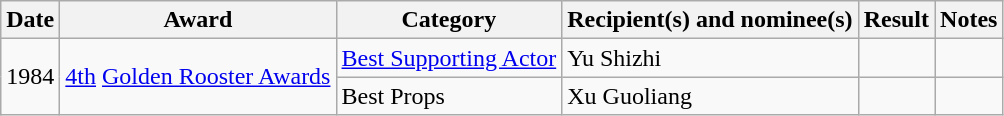<table class="wikitable">
<tr>
<th>Date</th>
<th>Award</th>
<th>Category</th>
<th>Recipient(s) and nominee(s)</th>
<th>Result</th>
<th>Notes</th>
</tr>
<tr>
<td rowspan=2>1984</td>
<td rowspan=2><a href='#'>4th</a> <a href='#'>Golden Rooster Awards</a></td>
<td><a href='#'>Best Supporting Actor</a></td>
<td>Yu Shizhi</td>
<td></td>
<td></td>
</tr>
<tr>
<td>Best Props</td>
<td>Xu Guoliang</td>
<td></td>
<td></td>
</tr>
</table>
